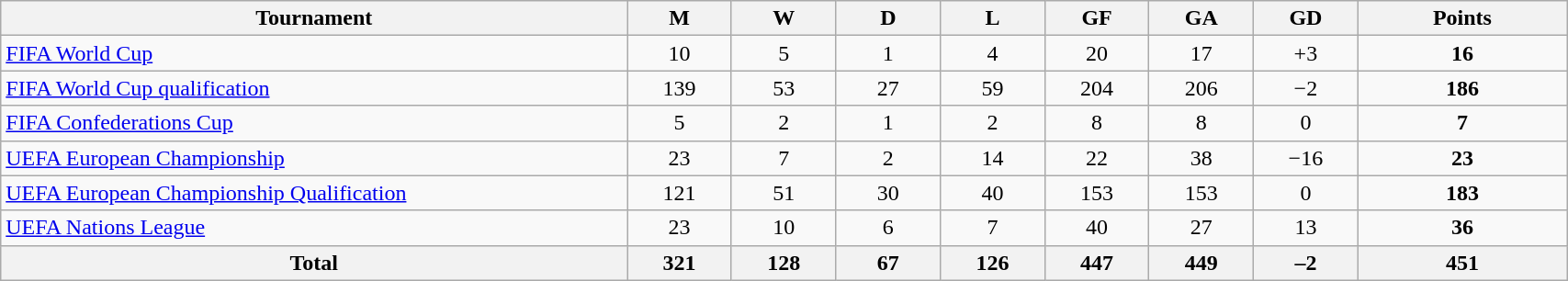<table class="wikitable sortable" width=90% style="text-align:center">
<tr>
<th width=30%>Tournament</th>
<th width=5%>M</th>
<th width=5%>W</th>
<th width=5%>D</th>
<th width=5%>L</th>
<th width=5%>GF</th>
<th width=5%>GA</th>
<th width=5%>GD</th>
<th width=10%>Points</th>
</tr>
<tr>
<td align=left><a href='#'>FIFA World Cup</a></td>
<td>10</td>
<td>5</td>
<td>1</td>
<td>4</td>
<td>20</td>
<td>17</td>
<td>+3</td>
<td><strong>16</strong></td>
</tr>
<tr>
<td align=left><a href='#'>FIFA World Cup qualification</a></td>
<td>139</td>
<td>53</td>
<td>27</td>
<td>59</td>
<td>204</td>
<td>206</td>
<td>−2</td>
<td><strong>186</strong></td>
</tr>
<tr>
<td align=left><a href='#'>FIFA Confederations Cup</a></td>
<td>5</td>
<td>2</td>
<td>1</td>
<td>2</td>
<td>8</td>
<td>8</td>
<td>0</td>
<td><strong>7</strong></td>
</tr>
<tr>
<td align=left><a href='#'>UEFA European Championship</a></td>
<td>23</td>
<td>7</td>
<td>2</td>
<td>14</td>
<td>22</td>
<td>38</td>
<td>−16</td>
<td><strong>23</strong></td>
</tr>
<tr>
<td align=left><a href='#'>UEFA European Championship Qualification</a></td>
<td>121</td>
<td>51</td>
<td>30</td>
<td>40</td>
<td>153</td>
<td>153</td>
<td>0</td>
<td><strong>183</strong></td>
</tr>
<tr>
<td align=left><a href='#'>UEFA Nations League</a></td>
<td>23</td>
<td>10</td>
<td>6</td>
<td>7</td>
<td>40</td>
<td>27</td>
<td>13</td>
<td><strong>36</strong></td>
</tr>
<tr>
<th align=center colspan=1>Total</th>
<th>321</th>
<th>128</th>
<th>67</th>
<th>126</th>
<th>447</th>
<th>449</th>
<th>–2</th>
<th><strong>451</strong></th>
</tr>
</table>
